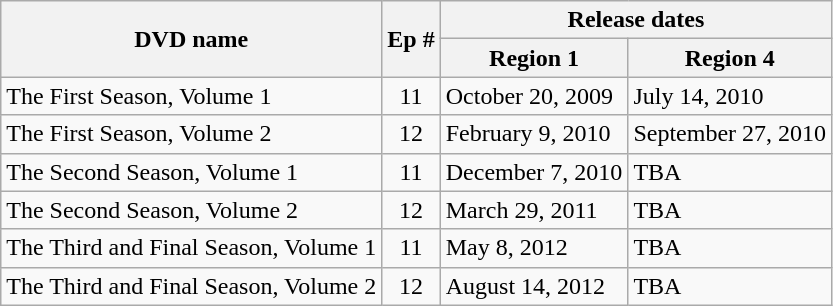<table class="wikitable">
<tr>
<th rowspan="2">DVD name</th>
<th rowspan="2">Ep #</th>
<th colspan="2">Release dates</th>
</tr>
<tr>
<th>Region 1</th>
<th>Region 4</th>
</tr>
<tr>
<td>The First Season, Volume 1</td>
<td align="center">11</td>
<td>October 20, 2009</td>
<td>July 14, 2010</td>
</tr>
<tr>
<td>The First Season, Volume 2</td>
<td align="center">12</td>
<td>February 9, 2010</td>
<td>September 27, 2010</td>
</tr>
<tr>
<td>The Second Season, Volume 1</td>
<td align="center">11</td>
<td>December 7, 2010</td>
<td>TBA</td>
</tr>
<tr>
<td>The Second Season, Volume 2</td>
<td align="center">12</td>
<td>March 29, 2011</td>
<td>TBA</td>
</tr>
<tr>
<td>The Third and Final Season, Volume 1</td>
<td align="center">11</td>
<td>May 8, 2012</td>
<td>TBA</td>
</tr>
<tr>
<td>The Third and Final Season, Volume 2</td>
<td align="center">12</td>
<td>August 14, 2012</td>
<td>TBA</td>
</tr>
</table>
